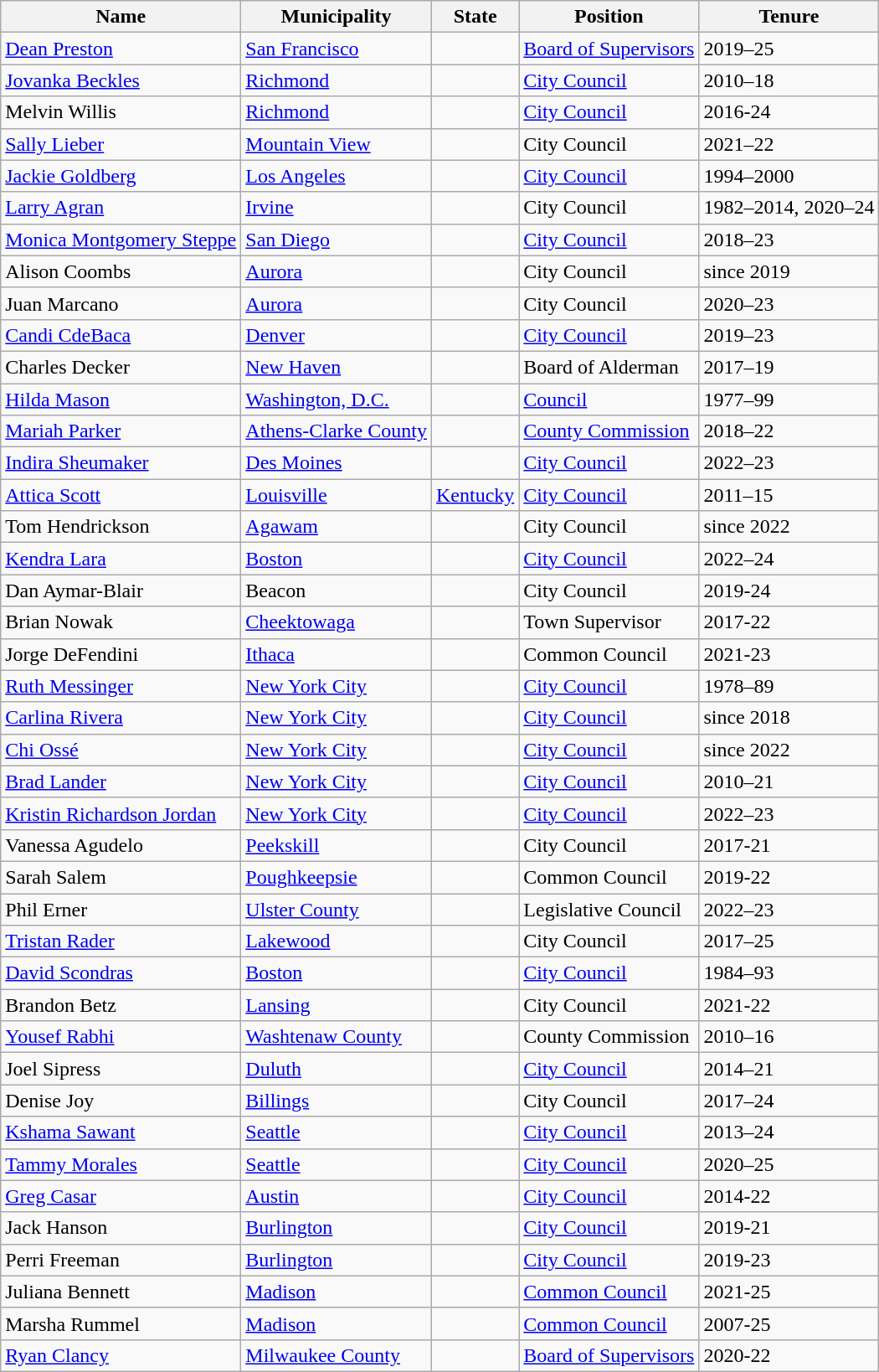<table class="wikitable sortable">
<tr>
<th>Name</th>
<th>Municipality</th>
<th>State</th>
<th>Position</th>
<th>Tenure</th>
</tr>
<tr>
<td><a href='#'>Dean Preston</a></td>
<td><a href='#'>San Francisco</a></td>
<td></td>
<td><a href='#'>Board of Supervisors</a></td>
<td>2019–25</td>
</tr>
<tr>
<td><a href='#'>Jovanka Beckles</a></td>
<td><a href='#'>Richmond</a></td>
<td></td>
<td><a href='#'>City Council</a></td>
<td>2010–18</td>
</tr>
<tr>
<td>Melvin Willis</td>
<td><a href='#'>Richmond</a></td>
<td></td>
<td><a href='#'>City Council</a></td>
<td>2016-24</td>
</tr>
<tr>
<td><a href='#'>Sally Lieber</a></td>
<td><a href='#'>Mountain View</a></td>
<td></td>
<td>City Council</td>
<td>2021–22</td>
</tr>
<tr>
<td><a href='#'>Jackie Goldberg</a></td>
<td><a href='#'>Los Angeles</a></td>
<td></td>
<td><a href='#'>City Council</a></td>
<td>1994–2000</td>
</tr>
<tr>
<td><a href='#'>Larry Agran</a></td>
<td><a href='#'>Irvine</a></td>
<td></td>
<td>City Council</td>
<td>1982–2014, 2020–24</td>
</tr>
<tr>
<td><a href='#'>Monica Montgomery Steppe</a></td>
<td><a href='#'>San Diego</a></td>
<td></td>
<td><a href='#'>City Council</a></td>
<td>2018–23</td>
</tr>
<tr>
<td>Alison Coombs</td>
<td><a href='#'>Aurora</a></td>
<td></td>
<td>City Council</td>
<td>since 2019</td>
</tr>
<tr>
<td>Juan Marcano</td>
<td><a href='#'>Aurora</a></td>
<td></td>
<td>City Council</td>
<td>2020–23</td>
</tr>
<tr>
<td><a href='#'>Candi CdeBaca</a></td>
<td><a href='#'>Denver</a></td>
<td></td>
<td><a href='#'>City Council</a></td>
<td>2019–23</td>
</tr>
<tr>
<td>Charles Decker</td>
<td><a href='#'>New Haven</a></td>
<td></td>
<td>Board of Alderman</td>
<td>2017–19</td>
</tr>
<tr>
<td><a href='#'>Hilda Mason</a></td>
<td><a href='#'>Washington, D.C.</a></td>
<td></td>
<td><a href='#'>Council</a></td>
<td>1977–99</td>
</tr>
<tr>
<td><a href='#'>Mariah Parker</a></td>
<td><a href='#'>Athens-Clarke County</a></td>
<td></td>
<td><a href='#'>County Commission</a></td>
<td>2018–22</td>
</tr>
<tr>
<td><a href='#'>Indira Sheumaker</a></td>
<td><a href='#'>Des Moines</a></td>
<td></td>
<td><a href='#'>City Council</a></td>
<td>2022–23</td>
</tr>
<tr>
<td><a href='#'>Attica Scott</a></td>
<td><a href='#'>Louisville</a></td>
<td> <a href='#'>Kentucky</a></td>
<td><a href='#'>City Council</a></td>
<td>2011–15</td>
</tr>
<tr>
<td>Tom Hendrickson</td>
<td><a href='#'>Agawam</a></td>
<td></td>
<td>City Council</td>
<td>since 2022</td>
</tr>
<tr>
<td><a href='#'>Kendra Lara</a></td>
<td><a href='#'>Boston</a></td>
<td></td>
<td><a href='#'>City Council</a></td>
<td>2022–24</td>
</tr>
<tr>
<td>Dan Aymar-Blair</td>
<td>Beacon</td>
<td></td>
<td>City Council</td>
<td>2019-24</td>
</tr>
<tr>
<td>Brian Nowak</td>
<td><a href='#'>Cheektowaga</a></td>
<td></td>
<td>Town Supervisor</td>
<td>2017-22</td>
</tr>
<tr>
<td>Jorge DeFendini</td>
<td><a href='#'>Ithaca</a></td>
<td></td>
<td>Common Council</td>
<td>2021-23</td>
</tr>
<tr>
<td><a href='#'>Ruth Messinger</a></td>
<td><a href='#'>New York City</a></td>
<td></td>
<td><a href='#'>City Council</a></td>
<td>1978–89</td>
</tr>
<tr>
<td><a href='#'>Carlina Rivera</a></td>
<td><a href='#'>New York City</a></td>
<td></td>
<td><a href='#'>City Council</a></td>
<td>since 2018</td>
</tr>
<tr>
<td><a href='#'>Chi Ossé</a></td>
<td><a href='#'>New York City</a></td>
<td></td>
<td><a href='#'>City Council</a></td>
<td>since 2022</td>
</tr>
<tr>
<td><a href='#'>Brad Lander</a></td>
<td><a href='#'>New York City</a></td>
<td></td>
<td><a href='#'>City Council</a></td>
<td>2010–21</td>
</tr>
<tr>
<td><a href='#'>Kristin Richardson Jordan</a></td>
<td><a href='#'>New York City</a></td>
<td></td>
<td><a href='#'>City Council</a></td>
<td>2022–23</td>
</tr>
<tr>
<td>Vanessa Agudelo</td>
<td><a href='#'>Peekskill</a></td>
<td></td>
<td>City Council</td>
<td>2017-21</td>
</tr>
<tr>
<td>Sarah Salem</td>
<td><a href='#'>Poughkeepsie</a></td>
<td></td>
<td>Common Council</td>
<td>2019-22</td>
</tr>
<tr>
<td>Phil Erner</td>
<td><a href='#'>Ulster County</a></td>
<td></td>
<td>Legislative Council</td>
<td>2022–23</td>
</tr>
<tr>
<td><a href='#'>Tristan Rader</a></td>
<td><a href='#'>Lakewood</a></td>
<td></td>
<td>City Council</td>
<td>2017–25</td>
</tr>
<tr>
<td><a href='#'>David Scondras</a></td>
<td><a href='#'>Boston</a></td>
<td></td>
<td><a href='#'>City Council</a></td>
<td>1984–93</td>
</tr>
<tr>
<td>Brandon Betz</td>
<td><a href='#'>Lansing</a></td>
<td></td>
<td>City Council</td>
<td>2021-22</td>
</tr>
<tr>
<td><a href='#'>Yousef Rabhi</a></td>
<td><a href='#'>Washtenaw County</a></td>
<td></td>
<td>County Commission</td>
<td>2010–16</td>
</tr>
<tr>
<td>Joel Sipress</td>
<td><a href='#'>Duluth</a></td>
<td></td>
<td><a href='#'>City Council</a></td>
<td>2014–21</td>
</tr>
<tr>
<td>Denise Joy</td>
<td><a href='#'>Billings</a></td>
<td></td>
<td>City Council</td>
<td>2017–24</td>
</tr>
<tr>
<td><a href='#'>Kshama Sawant</a></td>
<td><a href='#'>Seattle</a></td>
<td></td>
<td><a href='#'>City Council</a></td>
<td>2013–24</td>
</tr>
<tr>
<td><a href='#'>Tammy Morales</a></td>
<td><a href='#'>Seattle</a></td>
<td></td>
<td><a href='#'>City Council</a></td>
<td>2020–25</td>
</tr>
<tr>
<td><a href='#'>Greg Casar</a></td>
<td><a href='#'>Austin</a></td>
<td></td>
<td><a href='#'>City Council</a></td>
<td>2014-22</td>
</tr>
<tr>
<td>Jack Hanson</td>
<td><a href='#'>Burlington</a></td>
<td></td>
<td><a href='#'>City Council</a></td>
<td>2019-21</td>
</tr>
<tr>
<td>Perri Freeman</td>
<td><a href='#'>Burlington</a></td>
<td></td>
<td><a href='#'>City Council</a></td>
<td>2019-23</td>
</tr>
<tr>
<td>Juliana Bennett</td>
<td><a href='#'>Madison</a></td>
<td></td>
<td><a href='#'>Common Council</a></td>
<td>2021-25</td>
</tr>
<tr>
<td>Marsha Rummel</td>
<td><a href='#'>Madison</a></td>
<td></td>
<td><a href='#'>Common Council</a></td>
<td>2007-25</td>
</tr>
<tr>
<td><a href='#'>Ryan Clancy</a></td>
<td><a href='#'>Milwaukee County</a></td>
<td></td>
<td><a href='#'>Board of Supervisors</a></td>
<td>2020-22</td>
</tr>
</table>
